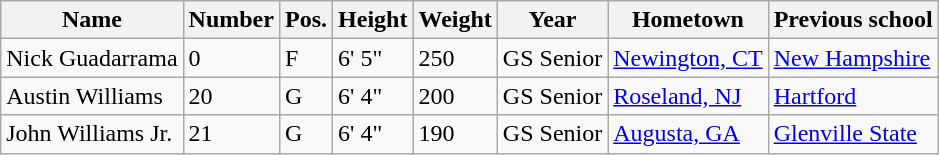<table class="wikitable sortable" border="1">
<tr>
<th>Name</th>
<th>Number</th>
<th>Pos.</th>
<th>Height</th>
<th>Weight</th>
<th>Year</th>
<th>Hometown</th>
<th class="unsortable">Previous school</th>
</tr>
<tr>
<td>Nick Guadarrama</td>
<td>0</td>
<td>F</td>
<td>6' 5"</td>
<td>250</td>
<td>GS Senior</td>
<td><a href='#'>Newington, CT</a></td>
<td><a href='#'>New Hampshire</a></td>
</tr>
<tr>
<td>Austin Williams</td>
<td>20</td>
<td>G</td>
<td>6' 4"</td>
<td>200</td>
<td>GS Senior</td>
<td><a href='#'>Roseland, NJ</a></td>
<td><a href='#'>Hartford</a></td>
</tr>
<tr>
<td>John Williams Jr.</td>
<td>21</td>
<td>G</td>
<td>6' 4"</td>
<td>190</td>
<td>GS Senior</td>
<td><a href='#'>Augusta, GA</a></td>
<td><a href='#'>Glenville State</a></td>
</tr>
</table>
